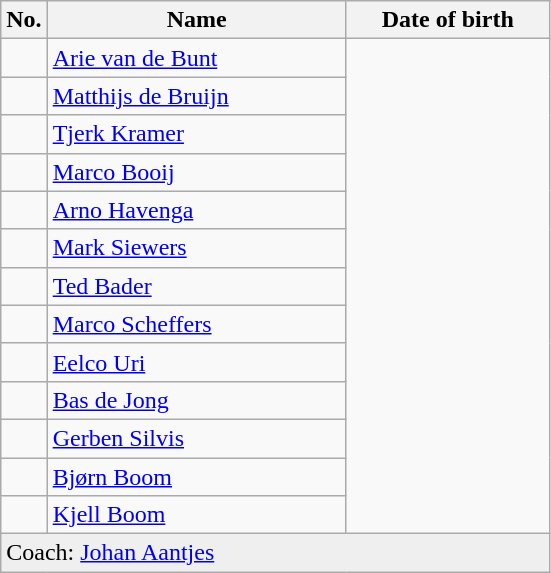<table class=wikitable sortable style=font-size:100%; text-align:center;>
<tr>
<th>No.</th>
<th style=width:12em>Name</th>
<th style=width:8em>Date of birth</th>
</tr>
<tr>
<td></td>
<td align=left><a href='#'>Arie van de Bunt</a></td>
</tr>
<tr>
<td></td>
<td align=left><a href='#'>Matthijs de Bruijn</a></td>
</tr>
<tr>
<td></td>
<td align=left><a href='#'>Tjerk Kramer</a></td>
</tr>
<tr>
<td></td>
<td align=left><a href='#'>Marco Booij</a></td>
</tr>
<tr>
<td></td>
<td align=left><a href='#'>Arno Havenga</a></td>
</tr>
<tr>
<td></td>
<td align=left><a href='#'>Mark Siewers</a></td>
</tr>
<tr>
<td></td>
<td align=left><a href='#'>Ted Bader</a></td>
</tr>
<tr>
<td></td>
<td align=left><a href='#'>Marco Scheffers</a></td>
</tr>
<tr>
<td></td>
<td align=left><a href='#'>Eelco Uri</a></td>
</tr>
<tr>
<td></td>
<td align=left><a href='#'>Bas de Jong</a></td>
</tr>
<tr>
<td></td>
<td align=left><a href='#'>Gerben Silvis</a></td>
</tr>
<tr>
<td></td>
<td align=left><a href='#'>Bjørn Boom</a></td>
</tr>
<tr>
<td></td>
<td align=left><a href='#'>Kjell Boom</a></td>
</tr>
<tr style=background:#efefef;>
<td colspan=3 style=text-align:left;>Coach: <a href='#'>Johan Aantjes</a></td>
</tr>
</table>
